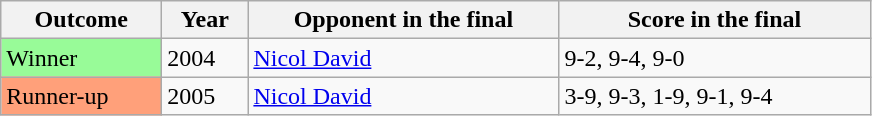<table class="sortable wikitable">
<tr>
<th width="100">Outcome</th>
<th width="50">Year</th>
<th width="200">Opponent in the final</th>
<th width="200">Score in the final</th>
</tr>
<tr>
<td bgcolor="98FB98">Winner</td>
<td>2004</td>
<td> <a href='#'>Nicol David</a></td>
<td>9-2, 9-4, 9-0</td>
</tr>
<tr>
<td bgcolor="ffa07a">Runner-up</td>
<td>2005</td>
<td> <a href='#'>Nicol David</a></td>
<td>3-9, 9-3, 1-9, 9-1, 9-4</td>
</tr>
</table>
